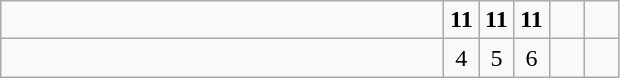<table class="wikitable">
<tr>
<td style="width:18em"><strong></strong></td>
<td align=center style="width:1em"><strong>11</strong></td>
<td align=center style="width:1em"><strong>11</strong></td>
<td align=center style="width:1em"><strong>11</strong></td>
<td align=center style="width:1em"></td>
<td align=center style="width:1em"></td>
</tr>
<tr>
<td style="width:18em"></td>
<td align=center style="width:1em">4</td>
<td align=center style="width:1em">5</td>
<td align=center style="width:1em">6</td>
<td align=center style="width:1em"></td>
<td align=center style="width:1em"></td>
</tr>
</table>
